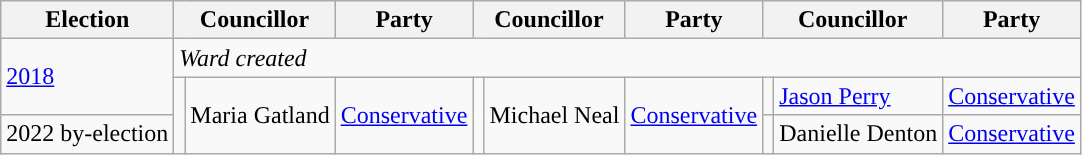<table class="wikitable">
<tr>
<th>Election</th>
<th colspan="2">Councillor</th>
<th>Party</th>
<th colspan="2">Councillor</th>
<th>Party</th>
<th colspan="2">Councillor</th>
<th>Party</th>
</tr>
<tr>
<td rowspan="2"><a href='#'>2018</a></td>
<td colspan="12"><em>Ward created</em></td>
</tr>
<tr>
<td rowspan="2" style="background-color: "></td>
<td rowspan="2">Maria Gatland</td>
<td rowspan="2"><a href='#'>Conservative</a></td>
<td rowspan="2" style="background-color: "></td>
<td rowspan="2">Michael Neal</td>
<td rowspan="2"><a href='#'>Conservative</a></td>
<td style="background-color: "></td>
<td><a href='#'>Jason Perry</a></td>
<td><a href='#'>Conservative</a></td>
</tr>
<tr>
<td>2022 by-election</td>
<td style="background-color: "></td>
<td>Danielle Denton</td>
<td><a href='#'>Conservative</a></td>
</tr>
</table>
